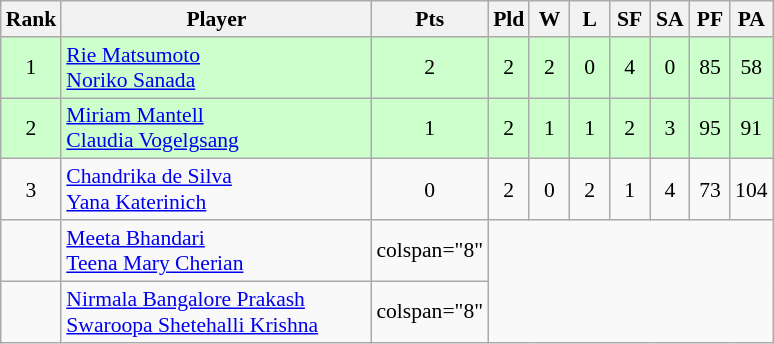<table class=wikitable style="text-align:center; font-size:90%">
<tr>
<th width="20">Rank</th>
<th width="200">Player</th>
<th width="20">Pts</th>
<th width="20">Pld</th>
<th width="20">W</th>
<th width="20">L</th>
<th width="20">SF</th>
<th width="20">SA</th>
<th width="20">PF</th>
<th width="20">PA</th>
</tr>
<tr bgcolor="#ccffcc">
<td>1</td>
<td style="text-align:left"> <a href='#'>Rie Matsumoto</a><br> <a href='#'>Noriko Sanada</a></td>
<td>2</td>
<td>2</td>
<td>2</td>
<td>0</td>
<td>4</td>
<td>0</td>
<td>85</td>
<td>58</td>
</tr>
<tr bgcolor="#ccffcc">
<td>2</td>
<td style="text-align:left"> <a href='#'>Miriam Mantell</a><br> <a href='#'>Claudia Vogelgsang</a></td>
<td>1</td>
<td>2</td>
<td>1</td>
<td>1</td>
<td>2</td>
<td>3</td>
<td>95</td>
<td>91</td>
</tr>
<tr>
<td>3</td>
<td style="text-align:left"> <a href='#'>Chandrika de Silva</a><br> <a href='#'>Yana Katerinich</a></td>
<td>0</td>
<td>2</td>
<td>0</td>
<td>2</td>
<td>1</td>
<td>4</td>
<td>73</td>
<td>104</td>
</tr>
<tr>
<td></td>
<td style="text-align:left"> <a href='#'>Meeta Bhandari</a><br> <a href='#'>Teena Mary Cherian</a></td>
<td>colspan="8" </td>
</tr>
<tr>
<td></td>
<td style="text-align:left"> <a href='#'>Nirmala Bangalore Prakash</a><br> <a href='#'>Swaroopa Shetehalli Krishna</a></td>
<td>colspan="8" </td>
</tr>
</table>
